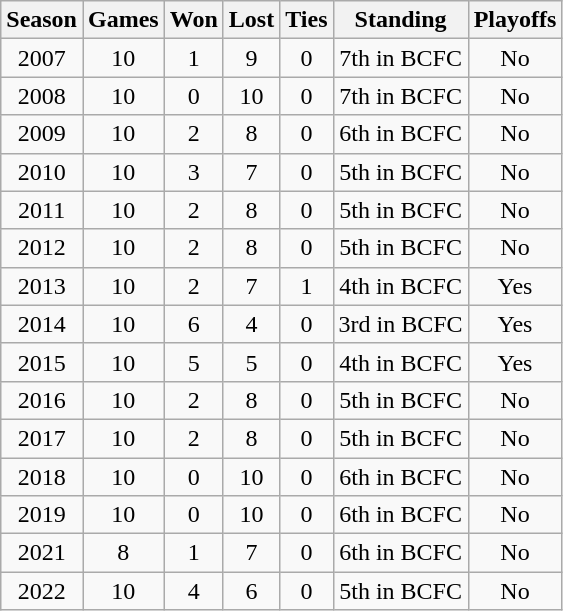<table class="wikitable" style="text-align:center">
<tr>
<th>Season</th>
<th>Games</th>
<th>Won</th>
<th>Lost</th>
<th>Ties</th>
<th>Standing</th>
<th>Playoffs</th>
</tr>
<tr>
<td>2007</td>
<td>10</td>
<td>1</td>
<td>9</td>
<td>0</td>
<td>7th in BCFC</td>
<td>No</td>
</tr>
<tr>
<td>2008</td>
<td>10</td>
<td>0</td>
<td>10</td>
<td>0</td>
<td>7th in BCFC</td>
<td>No</td>
</tr>
<tr>
<td>2009</td>
<td>10</td>
<td>2</td>
<td>8</td>
<td>0</td>
<td>6th in BCFC</td>
<td>No</td>
</tr>
<tr>
<td>2010</td>
<td>10</td>
<td>3</td>
<td>7</td>
<td>0</td>
<td>5th in BCFC</td>
<td>No</td>
</tr>
<tr>
<td>2011</td>
<td>10</td>
<td>2</td>
<td>8</td>
<td>0</td>
<td>5th in BCFC</td>
<td>No</td>
</tr>
<tr>
<td>2012</td>
<td>10</td>
<td>2</td>
<td>8</td>
<td>0</td>
<td>5th in BCFC</td>
<td>No</td>
</tr>
<tr>
<td>2013</td>
<td>10</td>
<td>2</td>
<td>7</td>
<td>1</td>
<td>4th in BCFC</td>
<td>Yes</td>
</tr>
<tr>
<td>2014</td>
<td>10</td>
<td>6</td>
<td>4</td>
<td>0</td>
<td>3rd in BCFC</td>
<td>Yes</td>
</tr>
<tr>
<td>2015</td>
<td>10</td>
<td>5</td>
<td>5</td>
<td>0</td>
<td>4th in BCFC</td>
<td>Yes</td>
</tr>
<tr>
<td>2016</td>
<td>10</td>
<td>2</td>
<td>8</td>
<td>0</td>
<td>5th in BCFC</td>
<td>No</td>
</tr>
<tr>
<td>2017</td>
<td>10</td>
<td>2</td>
<td>8</td>
<td>0</td>
<td>5th in BCFC</td>
<td>No</td>
</tr>
<tr>
<td>2018</td>
<td>10</td>
<td>0</td>
<td>10</td>
<td>0</td>
<td>6th in BCFC</td>
<td>No</td>
</tr>
<tr>
<td>2019</td>
<td>10</td>
<td>0</td>
<td>10</td>
<td>0</td>
<td>6th in BCFC</td>
<td>No</td>
</tr>
<tr>
<td>2021</td>
<td>8</td>
<td>1</td>
<td>7</td>
<td>0</td>
<td>6th in BCFC</td>
<td>No</td>
</tr>
<tr>
<td>2022</td>
<td>10</td>
<td>4</td>
<td>6</td>
<td>0</td>
<td>5th in BCFC</td>
<td>No</td>
</tr>
</table>
